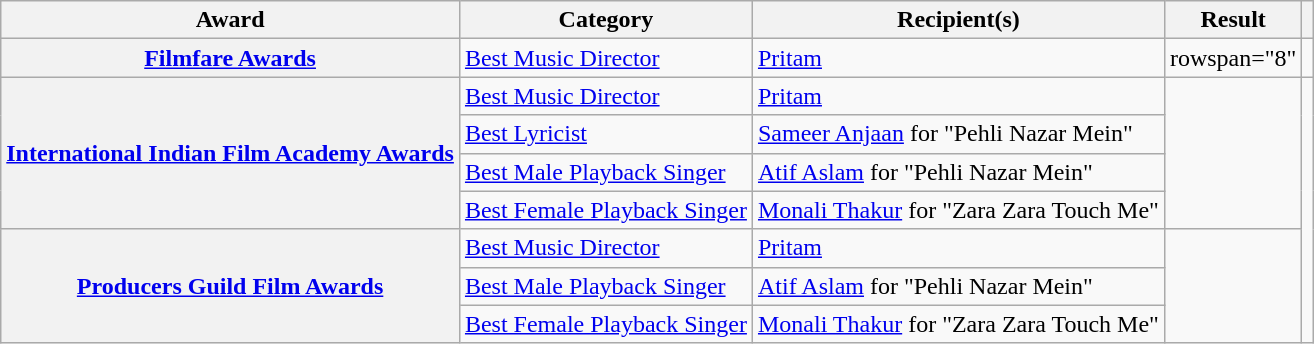<table class="wikitable plainrowheaders sortable">
<tr>
<th scope="col">Award</th>
<th scope="col">Category</th>
<th scope="col">Recipient(s)</th>
<th scope="col" class="unsortable">Result</th>
<th scope="col" class="unsortable"></th>
</tr>
<tr>
<th scope="row"><a href='#'>Filmfare Awards</a></th>
<td><a href='#'>Best Music Director</a></td>
<td><a href='#'>Pritam</a></td>
<td>rowspan="8" </td>
<td style="text-align:center;"><br></td>
</tr>
<tr>
<th scope="row" rowspan="4"><a href='#'>International Indian Film Academy Awards</a></th>
<td><a href='#'>Best Music Director</a></td>
<td><a href='#'>Pritam</a></td>
<td style="text-align:center;" rowspan="4"><br><br></td>
</tr>
<tr>
<td><a href='#'>Best Lyricist</a></td>
<td><a href='#'>Sameer Anjaan</a> for "Pehli Nazar Mein"</td>
</tr>
<tr>
<td><a href='#'>Best Male Playback Singer</a></td>
<td><a href='#'>Atif Aslam</a> for "Pehli Nazar Mein"</td>
</tr>
<tr>
<td><a href='#'>Best Female Playback Singer</a></td>
<td><a href='#'>Monali Thakur</a> for "Zara Zara Touch Me"</td>
</tr>
<tr>
<th scope="row" rowspan="3"><a href='#'>Producers Guild Film Awards</a></th>
<td><a href='#'>Best Music Director</a></td>
<td><a href='#'>Pritam</a></td>
<td style="text-align:center;" rowspan="3"><br><br><br></td>
</tr>
<tr>
<td><a href='#'>Best Male Playback Singer</a></td>
<td><a href='#'>Atif Aslam</a> for "Pehli Nazar Mein"</td>
</tr>
<tr>
<td><a href='#'>Best Female Playback Singer</a></td>
<td><a href='#'>Monali Thakur</a> for "Zara Zara Touch Me"</td>
</tr>
</table>
